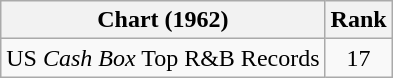<table class="wikitable">
<tr>
<th>Chart (1962)</th>
<th>Rank</th>
</tr>
<tr>
<td>US <em>Cash Box</em> Top R&B Records</td>
<td align="center">17</td>
</tr>
</table>
